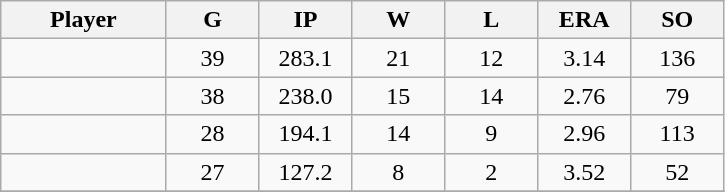<table class="wikitable sortable">
<tr>
<th bgcolor="#DDDDFF" width="16%">Player</th>
<th bgcolor="#DDDDFF" width="9%">G</th>
<th bgcolor="#DDDDFF" width="9%">IP</th>
<th bgcolor="#DDDDFF" width="9%">W</th>
<th bgcolor="#DDDDFF" width="9%">L</th>
<th bgcolor="#DDDDFF" width="9%">ERA</th>
<th bgcolor="#DDDDFF" width="9%">SO</th>
</tr>
<tr align="center">
<td></td>
<td>39</td>
<td>283.1</td>
<td>21</td>
<td>12</td>
<td>3.14</td>
<td>136</td>
</tr>
<tr align="center">
<td></td>
<td>38</td>
<td>238.0</td>
<td>15</td>
<td>14</td>
<td>2.76</td>
<td>79</td>
</tr>
<tr align="center">
<td></td>
<td>28</td>
<td>194.1</td>
<td>14</td>
<td>9</td>
<td>2.96</td>
<td>113</td>
</tr>
<tr align="center">
<td></td>
<td>27</td>
<td>127.2</td>
<td>8</td>
<td>2</td>
<td>3.52</td>
<td>52</td>
</tr>
<tr align="center">
</tr>
</table>
